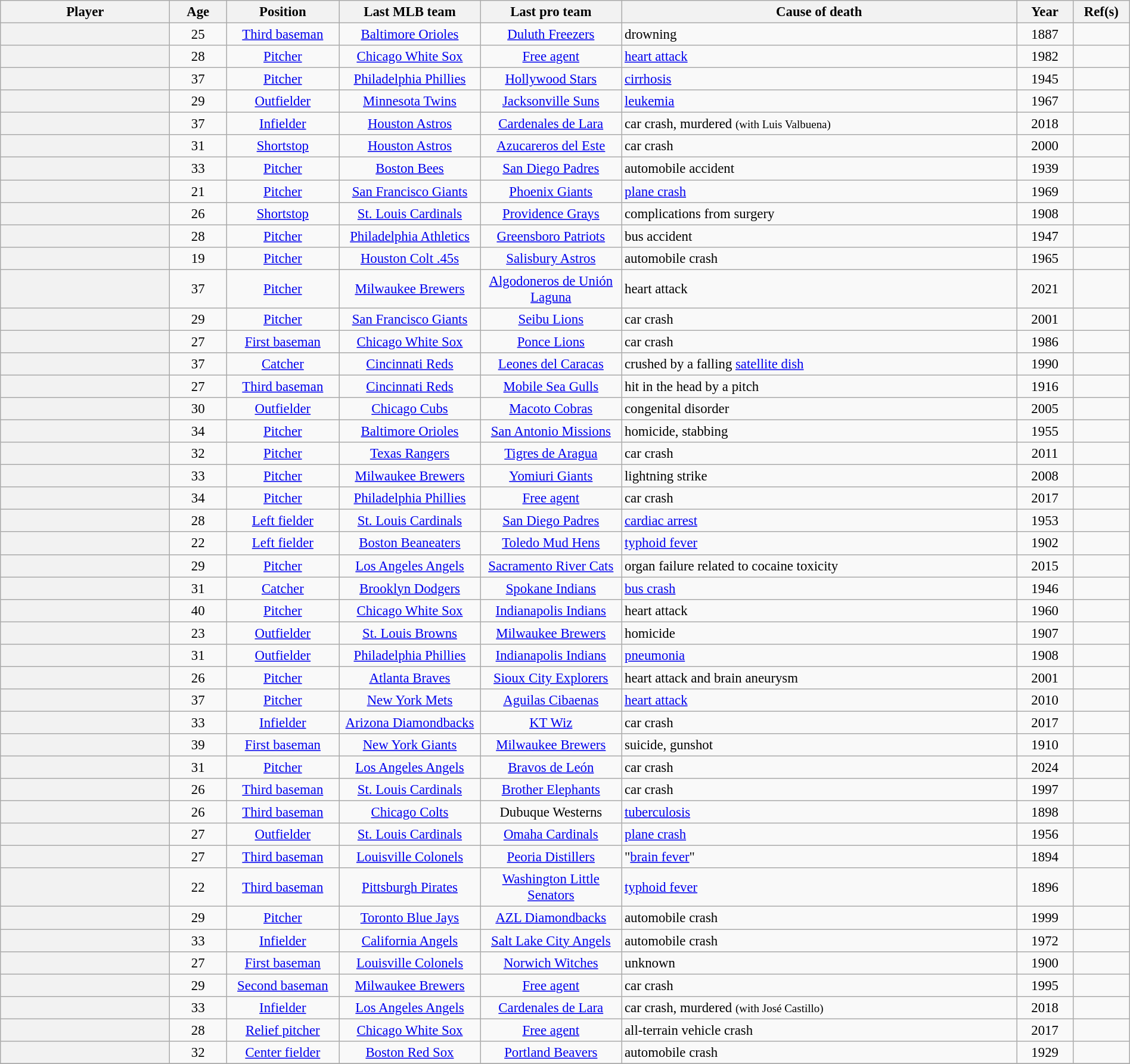<table class="wikitable sortable plainrowheaders" style="width: 100%; font-size:95%; text-align:center;">
<tr>
<th scope="col" style="width: 15%;">Player</th>
<th scope="col" style="width: 5%;">Age</th>
<th scope="col" style="width: 10%;">Position</th>
<th scope="col" style="width: 12.5%;">Last MLB team</th>
<th scope="col" style="width: 12.5%;">Last pro team</th>
<th scope="col" style="width: 35%;">Cause of death</th>
<th scope="col" style="width: 5%;">Year</th>
<th scope="col" class=unsortable style="width: 5%;">Ref(s)</th>
</tr>
<tr>
<th scope="row" style="text-align:center"></th>
<td>25</td>
<td><a href='#'>Third baseman</a></td>
<td><a href='#'>Baltimore Orioles</a></td>
<td><a href='#'>Duluth Freezers</a></td>
<td align=left>drowning</td>
<td>1887</td>
<td></td>
</tr>
<tr>
<th scope="row" style="text-align:center"></th>
<td>28</td>
<td><a href='#'>Pitcher</a></td>
<td><a href='#'>Chicago White Sox</a></td>
<td><a href='#'>Free agent</a></td>
<td align=left><a href='#'>heart attack</a></td>
<td>1982</td>
<td></td>
</tr>
<tr>
<th scope="row" style="text-align:center"></th>
<td>37</td>
<td><a href='#'>Pitcher</a></td>
<td><a href='#'>Philadelphia Phillies</a></td>
<td><a href='#'>Hollywood Stars</a></td>
<td align=left><a href='#'>cirrhosis</a></td>
<td>1945</td>
<td></td>
</tr>
<tr>
<th scope="row" style="text-align:center"></th>
<td>29</td>
<td><a href='#'>Outfielder</a></td>
<td><a href='#'>Minnesota Twins</a></td>
<td><a href='#'>Jacksonville Suns</a></td>
<td align=left><a href='#'>leukemia</a></td>
<td>1967</td>
<td></td>
</tr>
<tr>
<th scope="row" style="text-align:center"></th>
<td>37</td>
<td><a href='#'>Infielder</a></td>
<td><a href='#'>Houston Astros</a></td>
<td><a href='#'>Cardenales de Lara</a></td>
<td align=left>car crash, murdered <small>(with Luis Valbuena)</small></td>
<td>2018</td>
<td></td>
</tr>
<tr>
<th scope="row" style="text-align:center"></th>
<td>31</td>
<td><a href='#'>Shortstop</a></td>
<td><a href='#'>Houston Astros</a></td>
<td><a href='#'>Azucareros del Este</a></td>
<td align=left>car crash</td>
<td>2000</td>
<td></td>
</tr>
<tr>
<th scope="row" style="text-align:center"></th>
<td>33</td>
<td><a href='#'>Pitcher</a></td>
<td><a href='#'>Boston Bees</a></td>
<td><a href='#'>San Diego Padres</a></td>
<td align=left>automobile accident</td>
<td>1939</td>
<td></td>
</tr>
<tr>
<th scope="row" style="text-align:center"></th>
<td>21</td>
<td><a href='#'>Pitcher</a></td>
<td><a href='#'>San Francisco Giants</a></td>
<td><a href='#'>Phoenix Giants</a></td>
<td align=left><a href='#'>plane crash</a></td>
<td>1969</td>
<td></td>
</tr>
<tr>
<th scope="row" style="text-align: center;"></th>
<td>26</td>
<td><a href='#'>Shortstop</a></td>
<td><a href='#'>St. Louis Cardinals</a></td>
<td><a href='#'>Providence Grays</a></td>
<td align="left">complications from surgery</td>
<td>1908</td>
<td></td>
</tr>
<tr>
<th scope="row" style="text-align:center"></th>
<td>28</td>
<td><a href='#'>Pitcher</a></td>
<td><a href='#'>Philadelphia Athletics</a></td>
<td><a href='#'>Greensboro Patriots</a></td>
<td align=left>bus accident</td>
<td>1947</td>
<td></td>
</tr>
<tr>
<th scope="row" style="text-align:center"></th>
<td>19</td>
<td><a href='#'>Pitcher</a></td>
<td><a href='#'>Houston Colt .45s</a></td>
<td><a href='#'>Salisbury Astros</a></td>
<td align=left>automobile crash</td>
<td>1965</td>
<td></td>
</tr>
<tr>
<th scope="row" style="text-align:center"></th>
<td>37</td>
<td><a href='#'>Pitcher</a></td>
<td><a href='#'>Milwaukee Brewers</a></td>
<td><a href='#'>Algodoneros de Unión Laguna</a></td>
<td align=left>heart attack</td>
<td>2021</td>
<td></td>
</tr>
<tr>
<th scope="row" style="text-align:center"></th>
<td>29</td>
<td><a href='#'>Pitcher</a></td>
<td><a href='#'>San Francisco Giants</a></td>
<td><a href='#'>Seibu Lions</a></td>
<td align=left>car crash</td>
<td>2001</td>
<td></td>
</tr>
<tr>
<th scope="row" style="text-align:center"></th>
<td>27</td>
<td><a href='#'>First baseman</a></td>
<td><a href='#'>Chicago White Sox</a></td>
<td><a href='#'>Ponce Lions</a></td>
<td align=left>car crash</td>
<td>1986</td>
<td></td>
</tr>
<tr>
<th scope="row" style="text-align:center"></th>
<td>37</td>
<td><a href='#'>Catcher</a></td>
<td><a href='#'>Cincinnati Reds</a></td>
<td><a href='#'>Leones del Caracas</a></td>
<td align=left>crushed by a falling <a href='#'>satellite dish</a></td>
<td>1990</td>
<td></td>
</tr>
<tr>
<th scope="row" style="text-align:center"></th>
<td>27</td>
<td><a href='#'>Third baseman</a></td>
<td><a href='#'>Cincinnati Reds</a></td>
<td><a href='#'>Mobile Sea Gulls</a></td>
<td align=left>hit in the head by a pitch</td>
<td>1916</td>
<td></td>
</tr>
<tr>
<th scope="row" style="text-align:center"></th>
<td>30</td>
<td><a href='#'>Outfielder</a></td>
<td><a href='#'>Chicago Cubs</a></td>
<td><a href='#'>Macoto Cobras</a></td>
<td align=left>congenital disorder</td>
<td>2005</td>
<td></td>
</tr>
<tr>
<th scope="row" style="text-align:center"></th>
<td>34</td>
<td><a href='#'>Pitcher</a></td>
<td><a href='#'>Baltimore Orioles</a></td>
<td><a href='#'>San Antonio Missions</a></td>
<td align=left>homicide, stabbing</td>
<td>1955</td>
<td></td>
</tr>
<tr>
<th scope="row" style="text-align:center"></th>
<td>32</td>
<td><a href='#'>Pitcher</a></td>
<td><a href='#'>Texas Rangers</a></td>
<td><a href='#'>Tigres de Aragua</a></td>
<td align=left>car crash</td>
<td>2011</td>
<td></td>
</tr>
<tr>
<th scope="row" style="text-align:center"></th>
<td>33</td>
<td><a href='#'>Pitcher</a></td>
<td><a href='#'>Milwaukee Brewers</a></td>
<td><a href='#'>Yomiuri Giants</a></td>
<td align=left>lightning strike</td>
<td>2008</td>
<td></td>
</tr>
<tr>
<th scope="row" style="text-align:center"></th>
<td>34</td>
<td><a href='#'>Pitcher</a></td>
<td><a href='#'>Philadelphia Phillies</a></td>
<td><a href='#'>Free agent</a></td>
<td align=left>car crash</td>
<td>2017</td>
<td></td>
</tr>
<tr>
<th scope="row" style="text-align:center"></th>
<td>28</td>
<td><a href='#'>Left fielder</a></td>
<td><a href='#'>St. Louis Cardinals</a></td>
<td><a href='#'>San Diego Padres</a></td>
<td align=left><a href='#'>cardiac arrest</a></td>
<td>1953</td>
<td></td>
</tr>
<tr>
<th scope="row" style="text-align:center"></th>
<td>22</td>
<td><a href='#'>Left fielder</a></td>
<td><a href='#'>Boston Beaneaters</a></td>
<td><a href='#'>Toledo Mud Hens</a></td>
<td align=left><a href='#'>typhoid fever</a></td>
<td>1902</td>
<td></td>
</tr>
<tr>
<th scope="row" style="text-align:center"></th>
<td>29</td>
<td><a href='#'>Pitcher</a></td>
<td><a href='#'>Los Angeles Angels</a></td>
<td><a href='#'>Sacramento River Cats</a></td>
<td align=left>organ failure related to cocaine toxicity</td>
<td>2015</td>
<td></td>
</tr>
<tr>
<th scope="row" style="text-align:center"></th>
<td>31</td>
<td><a href='#'>Catcher</a></td>
<td><a href='#'>Brooklyn Dodgers</a></td>
<td><a href='#'>Spokane Indians</a></td>
<td align=left><a href='#'>bus crash</a></td>
<td>1946</td>
<td></td>
</tr>
<tr>
<th scope="row" style="text-align:center"></th>
<td>40</td>
<td><a href='#'>Pitcher</a></td>
<td><a href='#'>Chicago White Sox</a></td>
<td><a href='#'>Indianapolis Indians</a></td>
<td align=left>heart attack</td>
<td>1960</td>
<td></td>
</tr>
<tr>
<th scope="row" style="text-align:center"></th>
<td>23</td>
<td><a href='#'>Outfielder</a></td>
<td><a href='#'>St. Louis Browns</a></td>
<td><a href='#'>Milwaukee Brewers</a></td>
<td align=left>homicide</td>
<td>1907</td>
<td></td>
</tr>
<tr>
<th scope="row" style="text-align:center"></th>
<td>31</td>
<td><a href='#'>Outfielder</a></td>
<td><a href='#'>Philadelphia Phillies</a></td>
<td><a href='#'>Indianapolis Indians</a></td>
<td align=left><a href='#'>pneumonia</a></td>
<td>1908</td>
<td></td>
</tr>
<tr>
<th scope="row" style="text-align:center"></th>
<td>26</td>
<td><a href='#'>Pitcher</a></td>
<td><a href='#'>Atlanta Braves</a></td>
<td><a href='#'>Sioux City Explorers</a></td>
<td align=left>heart attack and brain aneurysm</td>
<td>2001</td>
<td></td>
</tr>
<tr>
<th scope="row" style="text-align:center"></th>
<td>37</td>
<td><a href='#'>Pitcher</a></td>
<td><a href='#'>New York Mets</a></td>
<td><a href='#'>Aguilas Cibaenas</a></td>
<td align=left><a href='#'>heart attack</a></td>
<td>2010</td>
<td></td>
</tr>
<tr>
<th scope="row" style="text-align:center"></th>
<td>33</td>
<td><a href='#'>Infielder</a></td>
<td><a href='#'>Arizona Diamondbacks</a></td>
<td><a href='#'>KT Wiz</a></td>
<td align=left>car crash</td>
<td>2017</td>
<td></td>
</tr>
<tr>
<th scope="row" style="text-align:center"></th>
<td>39</td>
<td><a href='#'>First baseman</a></td>
<td><a href='#'>New York Giants</a></td>
<td><a href='#'>Milwaukee Brewers</a></td>
<td align=left>suicide, gunshot</td>
<td>1910</td>
<td></td>
</tr>
<tr>
<th scope="row" style="text-align:center"></th>
<td>31</td>
<td><a href='#'>Pitcher</a></td>
<td><a href='#'>Los Angeles Angels</a></td>
<td><a href='#'>Bravos de León</a></td>
<td align=left>car crash</td>
<td>2024</td>
<td></td>
</tr>
<tr>
<th scope="row" style="text-align:center"></th>
<td>26</td>
<td><a href='#'>Third baseman</a></td>
<td><a href='#'>St. Louis Cardinals</a></td>
<td><a href='#'>Brother Elephants</a></td>
<td align=left>car crash</td>
<td>1997</td>
<td></td>
</tr>
<tr>
<th scope="row" style="text-align:center"></th>
<td>26</td>
<td><a href='#'>Third baseman</a></td>
<td><a href='#'>Chicago Colts</a></td>
<td>Dubuque Westerns</td>
<td align=left><a href='#'>tuberculosis</a></td>
<td>1898</td>
<td></td>
</tr>
<tr>
<th scope="row" style="text-align:center"></th>
<td>27</td>
<td><a href='#'>Outfielder</a></td>
<td><a href='#'>St. Louis Cardinals</a></td>
<td><a href='#'>Omaha Cardinals</a></td>
<td align=left><a href='#'>plane crash</a></td>
<td>1956</td>
<td></td>
</tr>
<tr>
<th scope="row" style="text-align:center"></th>
<td>27</td>
<td><a href='#'>Third baseman</a></td>
<td><a href='#'>Louisville Colonels</a></td>
<td><a href='#'>Peoria Distillers</a></td>
<td align=left>"<a href='#'>brain fever</a>"</td>
<td>1894</td>
<td></td>
</tr>
<tr>
<th scope="row" style="text-align:center"></th>
<td>22</td>
<td><a href='#'>Third baseman</a></td>
<td><a href='#'>Pittsburgh Pirates</a></td>
<td><a href='#'>Washington Little Senators</a></td>
<td align=left><a href='#'>typhoid fever</a></td>
<td>1896</td>
<td></td>
</tr>
<tr>
<th scope="row" style="text-align:center"></th>
<td>29</td>
<td><a href='#'>Pitcher</a></td>
<td><a href='#'>Toronto Blue Jays</a></td>
<td><a href='#'>AZL Diamondbacks</a></td>
<td align=left>automobile crash</td>
<td>1999</td>
<td></td>
</tr>
<tr>
<th scope="row" style="text-align:center"></th>
<td>33</td>
<td><a href='#'>Infielder</a></td>
<td><a href='#'>California Angels</a></td>
<td><a href='#'>Salt Lake City Angels</a></td>
<td align=left>automobile crash</td>
<td>1972</td>
<td></td>
</tr>
<tr>
<th scope="row" style="text-align:center"></th>
<td>27</td>
<td><a href='#'>First baseman</a></td>
<td><a href='#'>Louisville Colonels</a></td>
<td><a href='#'>Norwich Witches</a></td>
<td align=left>unknown</td>
<td>1900</td>
<td></td>
</tr>
<tr>
<th scope="row" style="text-align:center"></th>
<td>29</td>
<td><a href='#'>Second baseman</a></td>
<td><a href='#'>Milwaukee Brewers</a></td>
<td><a href='#'>Free agent</a></td>
<td align=left>car crash</td>
<td>1995</td>
<td></td>
</tr>
<tr>
<th scope="row" style="text-align:center"></th>
<td>33</td>
<td><a href='#'>Infielder</a></td>
<td><a href='#'>Los Angeles Angels</a></td>
<td><a href='#'>Cardenales de Lara</a></td>
<td align=left>car crash, murdered <small>(with José Castillo)</small></td>
<td>2018</td>
<td></td>
</tr>
<tr>
<th scope="row" style="text-align:center"></th>
<td>28</td>
<td><a href='#'>Relief pitcher</a></td>
<td><a href='#'>Chicago White Sox</a></td>
<td><a href='#'>Free agent</a></td>
<td align=left>all-terrain vehicle crash</td>
<td>2017</td>
<td></td>
</tr>
<tr>
<th scope="row" style="text-align:center"></th>
<td>32</td>
<td><a href='#'>Center fielder</a></td>
<td><a href='#'>Boston Red Sox</a></td>
<td><a href='#'>Portland Beavers</a></td>
<td align=left>automobile crash</td>
<td>1929</td>
<td></td>
</tr>
<tr>
</tr>
</table>
